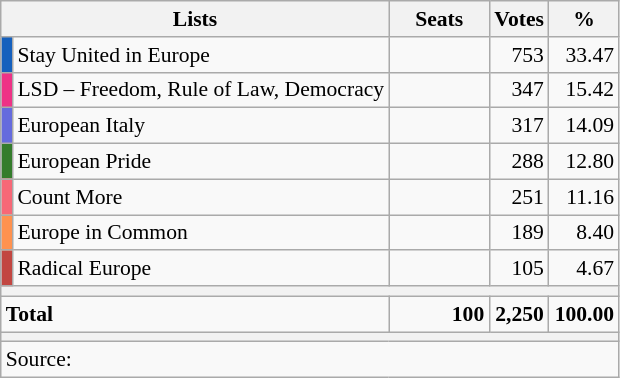<table class="wikitable" style="text-align:right; font-size:90%;">
<tr>
<th colspan="2" width="100">Lists</th>
<th width="60">Seats</th>
<th width="30">Votes</th>
<th width="40">%</th>
</tr>
<tr>
<td width="1" bgcolor=#1560BD></td>
<td align="left">Stay United in Europe</td>
<td></td>
<td>753</td>
<td>33.47</td>
</tr>
<tr>
<td width="1" bgcolor=#EE3286></td>
<td align="left">LSD – Freedom, Rule of Law, Democracy</td>
<td></td>
<td>347</td>
<td>15.42</td>
</tr>
<tr>
<td width="1" bgcolor=#656BDD></td>
<td align="left">European Italy</td>
<td></td>
<td>317</td>
<td>14.09</td>
</tr>
<tr>
<td width="1" bgcolor=#347C2C></td>
<td align="left">European Pride</td>
<td></td>
<td>288</td>
<td>12.80</td>
</tr>
<tr>
<td width="1" bgcolor=#F76877></td>
<td align="left">Count More</td>
<td></td>
<td>251</td>
<td>11.16</td>
</tr>
<tr>
<td width="1" bgcolor=#FF924F></td>
<td align="left">Europe in Common</td>
<td></td>
<td>189</td>
<td>8.40</td>
</tr>
<tr>
<td width="1" bgcolor=#C24641></td>
<td align="left">Radical Europe</td>
<td></td>
<td>105</td>
<td>4.67</td>
</tr>
<tr>
<th colspan="5"></th>
</tr>
<tr style="font-weight:bold;">
<td align="left" colspan="2">Total</td>
<td>100</td>
<td>2,250</td>
<td>100.00</td>
</tr>
<tr>
<th colspan="5"></th>
</tr>
<tr>
<td colspan="5" align="left">Source:    </td>
</tr>
</table>
